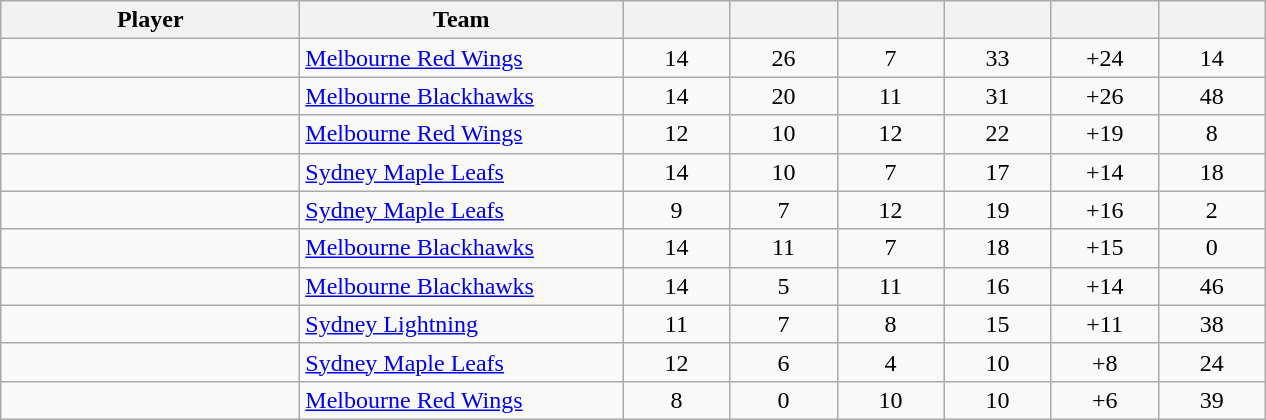<table class="wikitable sortable">
<tr>
<th style="width: 12em;">Player</th>
<th style="width: 13em;">Team</th>
<th style="width: 4em;"></th>
<th style="width: 4em;"></th>
<th style="width: 4em;"></th>
<th style="width: 4em;"></th>
<th data-sort-type="number" style="width: 4em;"></th>
<th style="width: 4em;"></th>
</tr>
<tr style="text-align:center;">
<td style="text-align:left;"> </td>
<td style="text-align:left;"><a href='#'>Melbourne Red Wings</a></td>
<td>14</td>
<td>26</td>
<td>7</td>
<td>33</td>
<td>+24</td>
<td>14</td>
</tr>
<tr style="text-align:center;">
<td style="text-align:left;"> </td>
<td style="text-align:left;"><a href='#'>Melbourne Blackhawks</a></td>
<td>14</td>
<td>20</td>
<td>11</td>
<td>31</td>
<td>+26</td>
<td>48</td>
</tr>
<tr style="text-align:center;">
<td style="text-align:left;"> </td>
<td style="text-align:left;"><a href='#'>Melbourne Red Wings</a></td>
<td>12</td>
<td>10</td>
<td>12</td>
<td>22</td>
<td>+19</td>
<td>8</td>
</tr>
<tr style="text-align:center;">
<td style="text-align:left;"> </td>
<td style="text-align:left;"><a href='#'>Sydney Maple Leafs</a></td>
<td>14</td>
<td>10</td>
<td>7</td>
<td>17</td>
<td>+14</td>
<td>18</td>
</tr>
<tr style="text-align:center;">
<td style="text-align:left;"> </td>
<td style="text-align:left;"><a href='#'>Sydney Maple Leafs</a></td>
<td>9</td>
<td>7</td>
<td>12</td>
<td>19</td>
<td>+16</td>
<td>2</td>
</tr>
<tr style="text-align:center;">
<td style="text-align:left;"> </td>
<td style="text-align:left;"><a href='#'>Melbourne Blackhawks</a></td>
<td>14</td>
<td>11</td>
<td>7</td>
<td>18</td>
<td>+15</td>
<td>0</td>
</tr>
<tr style="text-align:center;">
<td style="text-align:left;"> </td>
<td style="text-align:left;"><a href='#'>Melbourne Blackhawks</a></td>
<td>14</td>
<td>5</td>
<td>11</td>
<td>16</td>
<td>+14</td>
<td>46</td>
</tr>
<tr style="text-align:center;">
<td style="text-align:left;"> </td>
<td style="text-align:left;"><a href='#'>Sydney Lightning</a></td>
<td>11</td>
<td>7</td>
<td>8</td>
<td>15</td>
<td>+11</td>
<td>38</td>
</tr>
<tr style="text-align:center;">
<td style="text-align:left;"> </td>
<td style="text-align:left;"><a href='#'>Sydney Maple Leafs</a></td>
<td>12</td>
<td>6</td>
<td>4</td>
<td>10</td>
<td>+8</td>
<td>24</td>
</tr>
<tr style="text-align:center;">
<td style="text-align:left;"> </td>
<td style="text-align:left;"><a href='#'>Melbourne Red Wings</a></td>
<td>8</td>
<td>0</td>
<td>10</td>
<td>10</td>
<td>+6</td>
<td>39</td>
</tr>
</table>
